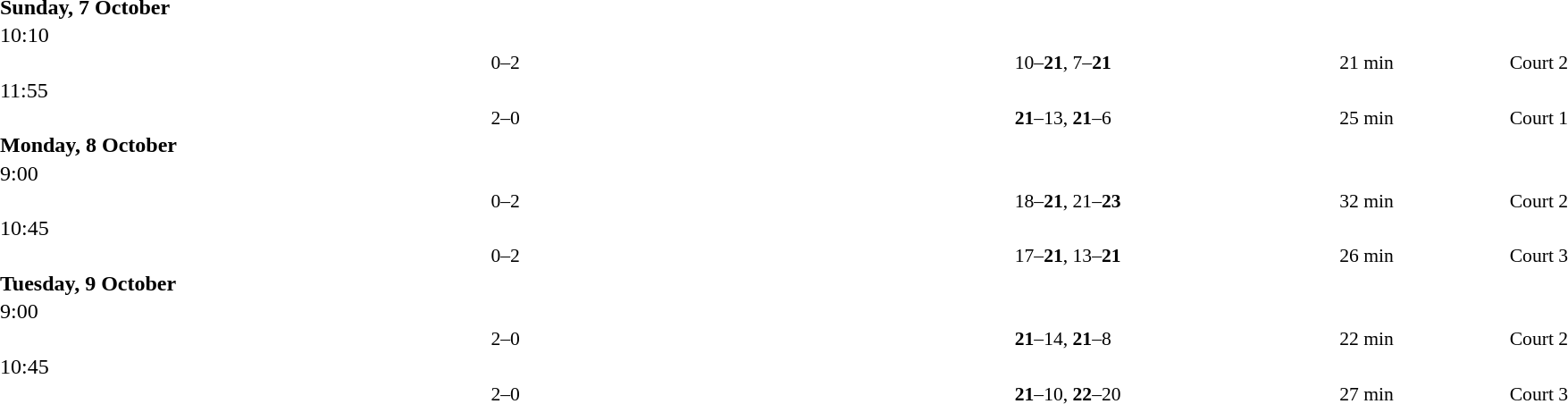<table style="width:100%;" cellspacing="1">
<tr>
<th width=25%></th>
<th width=10%></th>
<th width=25%></th>
</tr>
<tr>
<td><strong>Sunday, 7 October</strong></td>
</tr>
<tr>
<td>10:10</td>
</tr>
<tr style=font-size:90%>
<td align=right></td>
<td align=center>0–2</td>
<td><strong></strong></td>
<td>10–<strong>21</strong>, 7–<strong>21</strong></td>
<td>21 min</td>
<td>Court 2</td>
</tr>
<tr>
<td>11:55</td>
</tr>
<tr style=font-size:90%>
<td align=right><strong></strong></td>
<td align=center>2–0</td>
<td></td>
<td><strong>21</strong>–13, <strong>21</strong>–6</td>
<td>25 min</td>
<td>Court 1</td>
</tr>
<tr>
<td><strong>Monday, 8 October</strong></td>
</tr>
<tr>
<td>9:00</td>
</tr>
<tr style=font-size:90%>
<td align=right></td>
<td align=center>0–2</td>
<td><strong></strong></td>
<td>18–<strong>21</strong>, 21–<strong>23</strong></td>
<td>32 min</td>
<td>Court 2</td>
</tr>
<tr>
<td>10:45</td>
</tr>
<tr style=font-size:90%>
<td align=right></td>
<td align=center>0–2</td>
<td><strong></strong></td>
<td>17–<strong>21</strong>, 13–<strong>21</strong></td>
<td>26 min</td>
<td>Court 3</td>
</tr>
<tr>
<td><strong>Tuesday, 9 October</strong></td>
</tr>
<tr>
<td>9:00</td>
</tr>
<tr style=font-size:90%>
<td align=right><strong></strong></td>
<td align=center>2–0</td>
<td></td>
<td><strong>21</strong>–14, <strong>21</strong>–8</td>
<td>22 min</td>
<td>Court 2</td>
</tr>
<tr>
<td>10:45</td>
</tr>
<tr style=font-size:90%>
<td align=right><strong></strong></td>
<td align=center>2–0</td>
<td></td>
<td><strong>21</strong>–10, <strong>22</strong>–20</td>
<td>27 min</td>
<td>Court 3</td>
</tr>
</table>
